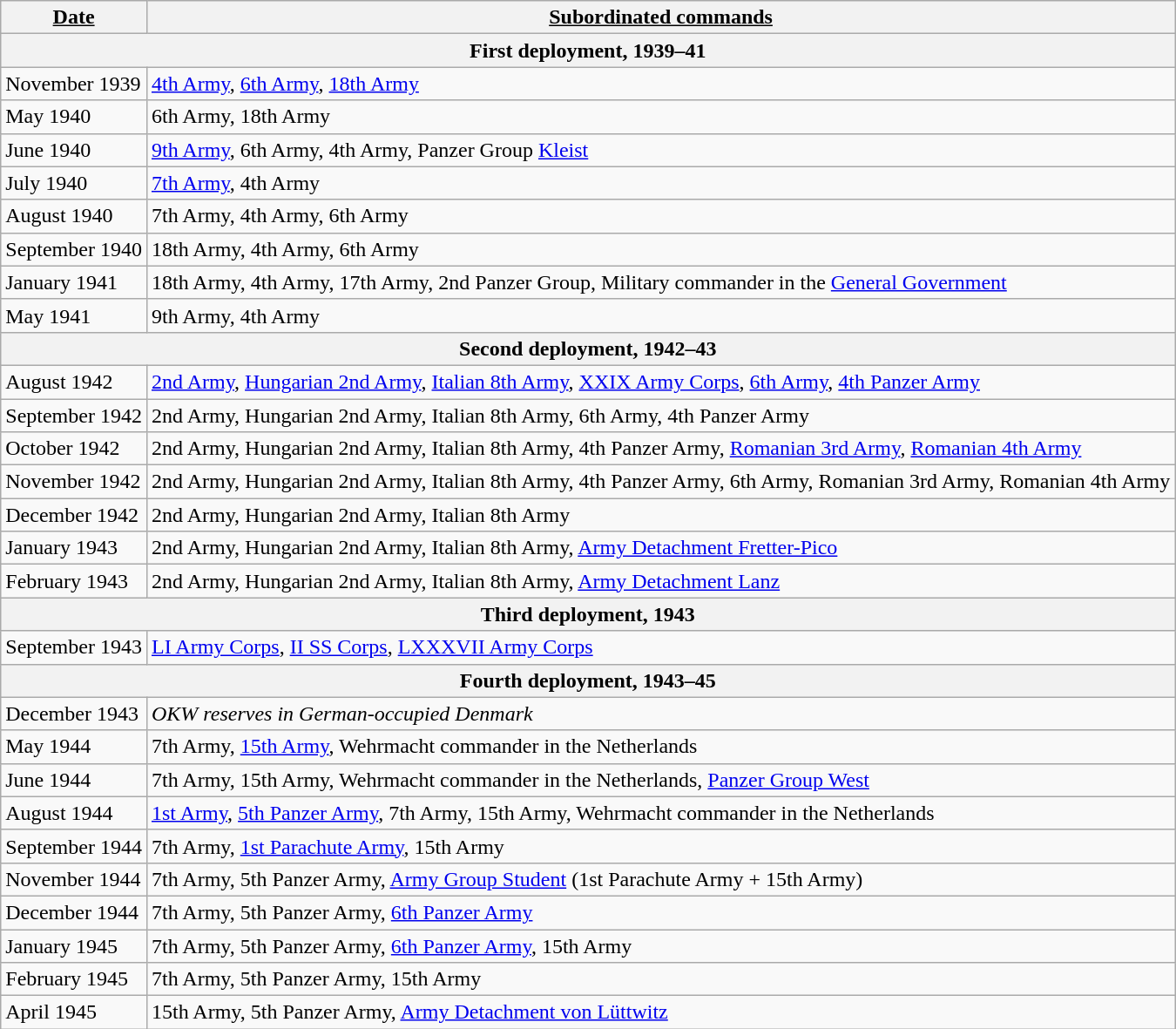<table class="wikitable">
<tr>
<th><u>Date</u></th>
<th><u>Subordinated commands</u></th>
</tr>
<tr>
<th colspan="2">First deployment, 1939–41</th>
</tr>
<tr>
<td>November 1939</td>
<td><a href='#'>4th Army</a>, <a href='#'>6th Army</a>, <a href='#'>18th Army</a></td>
</tr>
<tr>
<td>May 1940</td>
<td>6th Army, 18th Army</td>
</tr>
<tr>
<td>June 1940</td>
<td><a href='#'>9th Army</a>, 6th Army, 4th Army, Panzer Group <a href='#'>Kleist</a></td>
</tr>
<tr>
<td>July 1940</td>
<td><a href='#'>7th Army</a>, 4th Army</td>
</tr>
<tr>
<td>August 1940</td>
<td>7th Army, 4th Army, 6th Army</td>
</tr>
<tr>
<td>September 1940</td>
<td>18th Army, 4th Army, 6th Army</td>
</tr>
<tr>
<td>January 1941</td>
<td>18th Army, 4th Army, 17th Army, 2nd Panzer Group, Military commander in the <a href='#'>General Government</a></td>
</tr>
<tr>
<td>May 1941</td>
<td>9th Army, 4th Army</td>
</tr>
<tr>
<th colspan="2">Second deployment, 1942–43</th>
</tr>
<tr>
<td>August 1942</td>
<td><a href='#'>2nd Army</a>, <a href='#'>Hungarian 2nd Army</a>, <a href='#'>Italian 8th Army</a>, <a href='#'>XXIX Army Corps</a>, <a href='#'>6th Army</a>, <a href='#'>4th Panzer Army</a></td>
</tr>
<tr>
<td>September 1942</td>
<td>2nd Army, Hungarian 2nd Army, Italian 8th Army, 6th Army, 4th Panzer Army</td>
</tr>
<tr>
<td>October 1942</td>
<td>2nd Army, Hungarian 2nd Army, Italian 8th Army, 4th Panzer Army, <a href='#'>Romanian 3rd Army</a>, <a href='#'>Romanian 4th Army</a></td>
</tr>
<tr>
<td>November 1942</td>
<td>2nd Army, Hungarian 2nd Army, Italian 8th Army, 4th Panzer Army, 6th Army, Romanian 3rd Army, Romanian 4th Army</td>
</tr>
<tr>
<td>December 1942</td>
<td>2nd Army, Hungarian 2nd Army, Italian 8th Army</td>
</tr>
<tr>
<td>January 1943</td>
<td>2nd Army, Hungarian 2nd Army, Italian 8th Army, <a href='#'>Army Detachment Fretter-Pico</a></td>
</tr>
<tr>
<td>February 1943</td>
<td>2nd Army, Hungarian 2nd Army, Italian 8th Army, <a href='#'>Army Detachment Lanz</a></td>
</tr>
<tr>
<th colspan="2">Third deployment, 1943</th>
</tr>
<tr>
<td>September 1943</td>
<td><a href='#'>LI Army Corps</a>, <a href='#'>II SS Corps</a>, <a href='#'>LXXXVII Army Corps</a></td>
</tr>
<tr>
<th colspan="2">Fourth deployment, 1943–45</th>
</tr>
<tr>
<td>December 1943</td>
<td><em>OKW reserves in German-occupied Denmark</em></td>
</tr>
<tr>
<td>May 1944</td>
<td>7th Army, <a href='#'>15th Army</a>, Wehrmacht commander in the Netherlands</td>
</tr>
<tr>
<td>June 1944</td>
<td>7th Army, 15th Army, Wehrmacht commander in the Netherlands, <a href='#'>Panzer Group West</a></td>
</tr>
<tr>
<td>August 1944</td>
<td><a href='#'>1st Army</a>, <a href='#'>5th Panzer Army</a>, 7th Army, 15th Army, Wehrmacht commander in the Netherlands</td>
</tr>
<tr>
<td>September 1944</td>
<td>7th Army, <a href='#'>1st Parachute Army</a>, 15th Army</td>
</tr>
<tr>
<td>November 1944</td>
<td>7th Army, 5th Panzer Army, <a href='#'>Army Group Student</a> (1st Parachute Army + 15th Army)</td>
</tr>
<tr>
<td>December 1944</td>
<td>7th Army, 5th Panzer Army, <a href='#'>6th Panzer Army</a></td>
</tr>
<tr>
<td>January 1945</td>
<td>7th Army, 5th Panzer Army, <a href='#'>6th Panzer Army</a>, 15th Army</td>
</tr>
<tr>
<td>February 1945</td>
<td>7th Army, 5th Panzer Army, 15th Army</td>
</tr>
<tr>
<td>April 1945</td>
<td>15th Army, 5th Panzer Army, <a href='#'>Army Detachment von Lüttwitz</a></td>
</tr>
</table>
